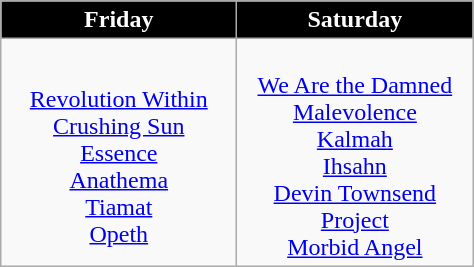<table class="wikitable">
<tr>
<th width=150px style="background:black; color:white">Friday</th>
<th width=150px style="background:black; color:white">Saturday</th>
</tr>
<tr>
<td style="text-align: center;"><br><a href='#'>Revolution Within</a><br>
<a href='#'>Crushing Sun</a><br>
<a href='#'>Essence</a><br>
<a href='#'>Anathema</a><br>
<a href='#'>Tiamat</a><br>
<a href='#'>Opeth</a></td>
<td style="text-align: center;"><br><a href='#'>We Are the Damned</a><br>
<a href='#'>Malevolence</a><br>
<a href='#'>Kalmah</a><br>
<a href='#'>Ihsahn</a><br>
<a href='#'>Devin Townsend Project</a><br>
<a href='#'>Morbid Angel</a></td>
</tr>
</table>
